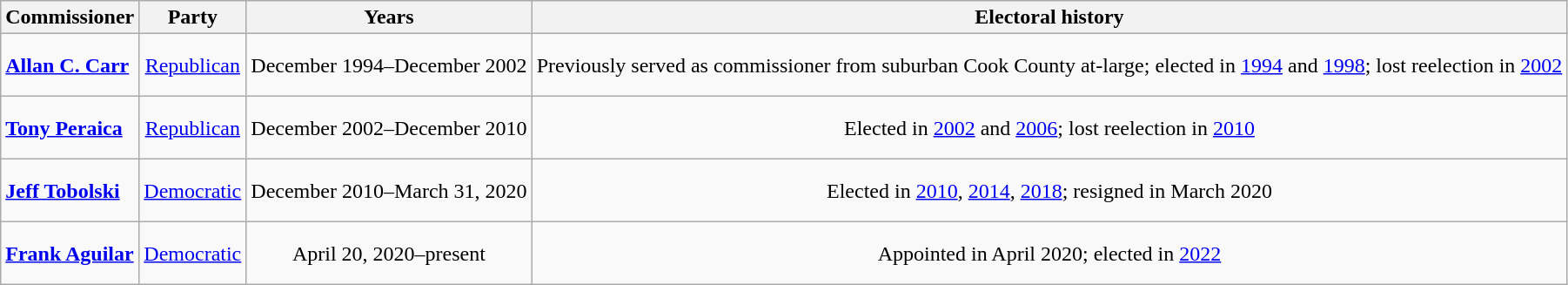<table class=wikitable style="text-align:center">
<tr>
<th>Commissioner</th>
<th>Party</th>
<th>Years</th>
<th>Electoral history</th>
</tr>
<tr style="height:3em">
<td align=left><strong><a href='#'>Allan C. Carr</a></strong></td>
<td><a href='#'>Republican</a></td>
<td nowrap>December 1994–December 2002</td>
<td>Previously served as commissioner from suburban Cook County at-large; elected in <a href='#'>1994</a> and <a href='#'>1998</a>; lost reelection in <a href='#'>2002</a></td>
</tr>
<tr style="height:3em">
<td align=left><strong><a href='#'>Tony Peraica</a></strong></td>
<td><a href='#'>Republican</a></td>
<td nowrap>December 2002–December 2010</td>
<td>Elected in <a href='#'>2002</a> and <a href='#'>2006</a>; lost reelection in <a href='#'>2010</a></td>
</tr>
<tr style="height:3em">
<td align=left><strong><a href='#'>Jeff Tobolski</a></strong></td>
<td><a href='#'>Democratic</a></td>
<td nowrap>December 2010–March 31, 2020</td>
<td>Elected in <a href='#'>2010</a>, <a href='#'>2014</a>, <a href='#'>2018</a>; resigned in March 2020</td>
</tr>
<tr style="height:3em">
<td align=left><strong><a href='#'>Frank Aguilar</a></strong></td>
<td><a href='#'>Democratic</a></td>
<td nowrap>April 20, 2020–present</td>
<td>Appointed in April 2020; elected in <a href='#'>2022</a></td>
</tr>
</table>
